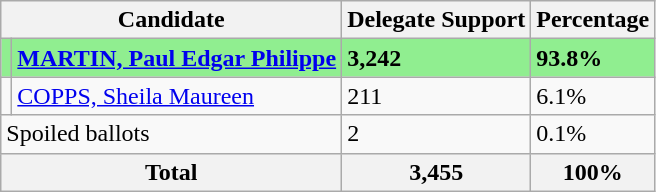<table class="wikitable">
<tr>
<th colspan="2">Candidate</th>
<th>Delegate Support</th>
<th>Percentage</th>
</tr>
<tr style="background:lightgreen;">
<td></td>
<td><strong><a href='#'>MARTIN, Paul Edgar Philippe</a></strong></td>
<td><strong>3,242</strong></td>
<td><strong>93.8%</strong></td>
</tr>
<tr>
<td></td>
<td><a href='#'>COPPS, Sheila Maureen</a></td>
<td>211</td>
<td>6.1%</td>
</tr>
<tr>
<td colspan="2">Spoiled ballots</td>
<td>2</td>
<td>0.1%</td>
</tr>
<tr>
<th colspan="2">Total</th>
<th>3,455</th>
<th>100%</th>
</tr>
</table>
